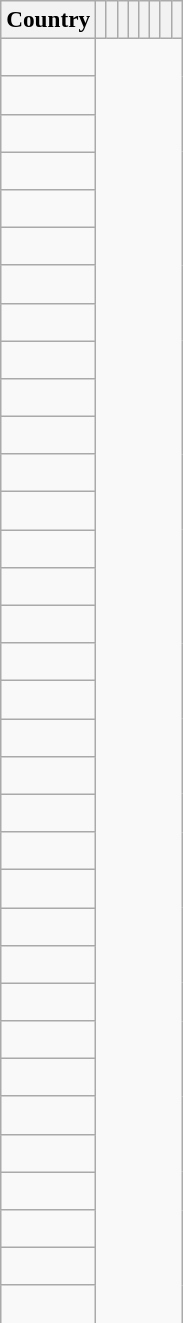<table class="wikitable" style="text-align: center; font-size: 97%;">
<tr>
<th>Country</th>
<th scope=col></th>
<th scope=col></th>
<th scope=col></th>
<th scope=col></th>
<th scope=col></th>
<th scope=col></th>
<th scope=col></th>
<th scope=col></th>
</tr>
<tr>
<td align=left><br></td>
</tr>
<tr>
<td align=left><br></td>
</tr>
<tr>
<td align=left><br></td>
</tr>
<tr>
<td align=left><br></td>
</tr>
<tr>
<td align=left><br></td>
</tr>
<tr>
<td align=left><br></td>
</tr>
<tr>
<td align=left><br></td>
</tr>
<tr>
<td align=left><br></td>
</tr>
<tr>
<td align=left><br></td>
</tr>
<tr>
<td align=left><br></td>
</tr>
<tr>
<td align=left><br></td>
</tr>
<tr>
<td align=left><br></td>
</tr>
<tr>
<td align=left><br></td>
</tr>
<tr>
<td align=left><br></td>
</tr>
<tr>
<td align=left><br></td>
</tr>
<tr>
<td align=left><br></td>
</tr>
<tr>
<td align=left><br></td>
</tr>
<tr>
<td align=left><br></td>
</tr>
<tr>
<td align=left><br></td>
</tr>
<tr>
<td align=left><br></td>
</tr>
<tr>
<td align=left><br></td>
</tr>
<tr>
<td align=left><br></td>
</tr>
<tr>
<td align=left><br></td>
</tr>
<tr>
<td align=left><br></td>
</tr>
<tr>
<td align=left><br></td>
</tr>
<tr>
<td align=left><br></td>
</tr>
<tr>
<td align=left><br></td>
</tr>
<tr>
<td align=left><br></td>
</tr>
<tr>
<td align=left><br></td>
</tr>
<tr>
<td align=left><br></td>
</tr>
<tr>
<td align=left><br></td>
</tr>
<tr>
<td align=left><br></td>
</tr>
<tr>
<td align=left><br></td>
</tr>
<tr>
<td align=left><br></td>
</tr>
</table>
